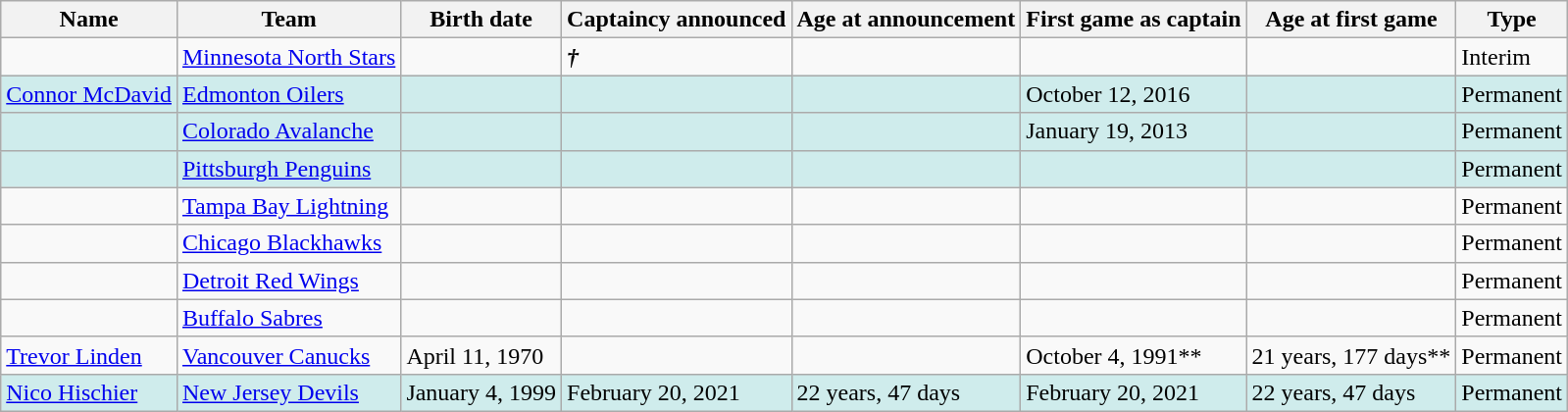<table class="wikitable sortable">
<tr>
<th>Name</th>
<th>Team</th>
<th>Birth date</th>
<th>Captaincy announced</th>
<th>Age at announcement</th>
<th>First game as captain</th>
<th>Age at first game</th>
<th>Type</th>
</tr>
<tr>
<td></td>
<td><a href='#'>Minnesota North Stars</a></td>
<td></td>
<td><strong><em>†</em></strong></td>
<td></td>
<td></td>
<td></td>
<td>Interim</td>
</tr>
<tr bgcolor="#cfecec">
<td><a href='#'>Connor McDavid</a></td>
<td><a href='#'>Edmonton Oilers</a></td>
<td></td>
<td></td>
<td></td>
<td>October 12, 2016</td>
<td></td>
<td>Permanent</td>
</tr>
<tr bgcolor="#cfecec">
<td></td>
<td><a href='#'>Colorado Avalanche</a></td>
<td></td>
<td></td>
<td></td>
<td>January 19, 2013</td>
<td></td>
<td>Permanent</td>
</tr>
<tr bgcolor="#cfecec">
<td></td>
<td><a href='#'>Pittsburgh Penguins</a></td>
<td></td>
<td></td>
<td></td>
<td></td>
<td></td>
<td>Permanent</td>
</tr>
<tr>
<td></td>
<td><a href='#'>Tampa Bay Lightning</a></td>
<td></td>
<td></td>
<td></td>
<td></td>
<td></td>
<td>Permanent</td>
</tr>
<tr>
<td></td>
<td><a href='#'>Chicago Blackhawks</a></td>
<td></td>
<td></td>
<td></td>
<td></td>
<td></td>
<td>Permanent</td>
</tr>
<tr>
<td></td>
<td><a href='#'>Detroit Red Wings</a></td>
<td></td>
<td></td>
<td></td>
<td></td>
<td></td>
<td>Permanent</td>
</tr>
<tr>
<td></td>
<td><a href='#'>Buffalo Sabres</a></td>
<td></td>
<td></td>
<td></td>
<td></td>
<td></td>
<td>Permanent</td>
</tr>
<tr>
<td><a href='#'>Trevor Linden</a></td>
<td><a href='#'>Vancouver Canucks</a></td>
<td>April 11, 1970</td>
<td></td>
<td></td>
<td>October 4, 1991**</td>
<td>21 years, 177 days**</td>
<td>Permanent</td>
</tr>
<tr bgcolor="#cfecec">
<td><a href='#'>Nico Hischier</a></td>
<td><a href='#'>New Jersey Devils</a></td>
<td>January 4, 1999</td>
<td>February 20, 2021</td>
<td>22 years, 47 days</td>
<td>February 20, 2021</td>
<td>22 years, 47 days</td>
<td>Permanent</td>
</tr>
</table>
